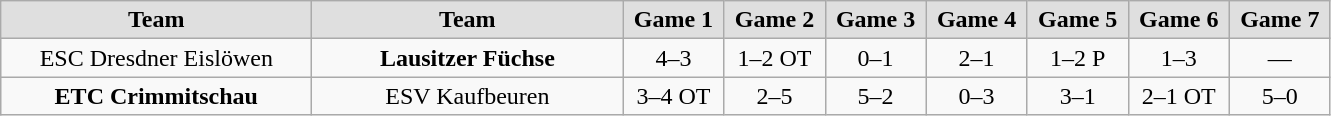<table class="wikitable">
<tr align="center">
<td width="200" bgcolor="#dfdfdf"><strong>Team</strong></td>
<td width="200" bgcolor="#dfdfdf"><strong>Team</strong></td>
<td width="60" bgcolor="#dfdfdf"><strong>Game 1</strong></td>
<td width="60" bgcolor="#dfdfdf"><strong>Game 2</strong></td>
<td width="60" bgcolor="#dfdfdf"><strong>Game 3</strong></td>
<td width="60" bgcolor="#dfdfdf"><strong>Game 4</strong></td>
<td width="60" bgcolor="#dfdfdf"><strong>Game 5</strong></td>
<td width="60" bgcolor="#dfdfdf"><strong>Game 6</strong></td>
<td width="60" bgcolor="#dfdfdf"><strong>Game 7</strong></td>
</tr>
<tr align="center">
<td>ESC Dresdner Eislöwen</td>
<td><strong>Lausitzer Füchse</strong></td>
<td>4–3</td>
<td>1–2 OT</td>
<td>0–1</td>
<td>2–1</td>
<td>1–2 P</td>
<td>1–3</td>
<td>—</td>
</tr>
<tr align="center">
<td><strong>ETC Crimmitschau</strong></td>
<td>ESV Kaufbeuren</td>
<td>3–4 OT</td>
<td>2–5</td>
<td>5–2</td>
<td>0–3</td>
<td>3–1</td>
<td>2–1 OT</td>
<td>5–0</td>
</tr>
</table>
